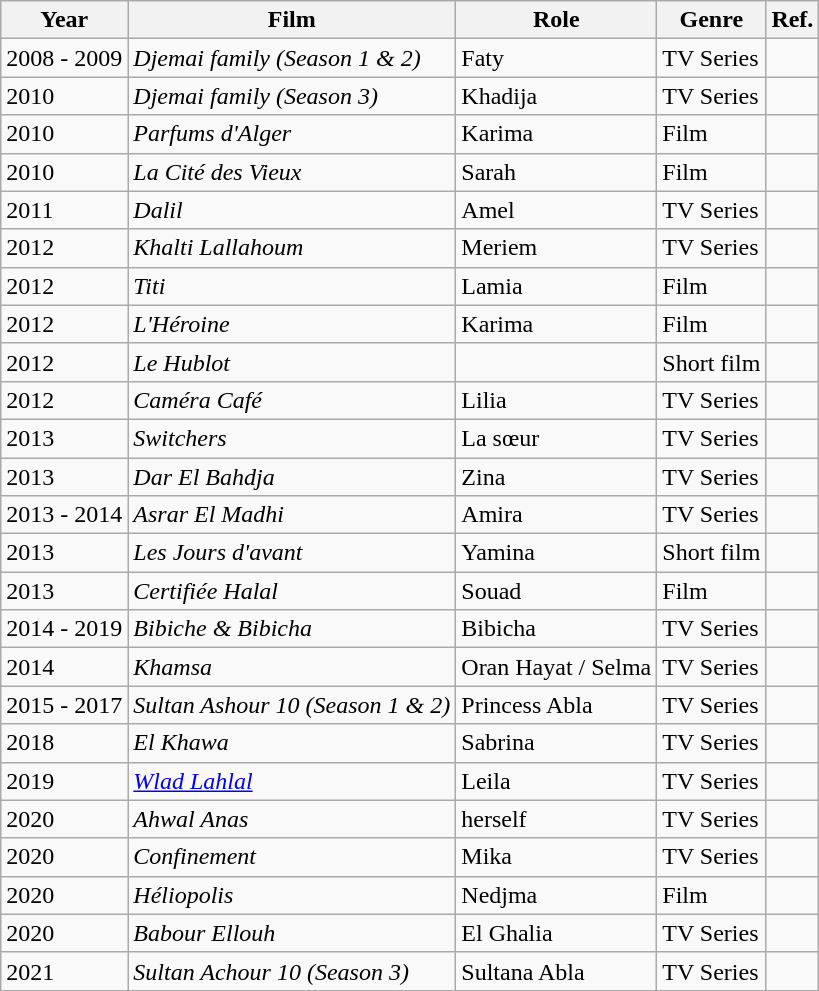<table class="wikitable">
<tr>
<th>Year</th>
<th>Film</th>
<th>Role</th>
<th>Genre</th>
<th>Ref.</th>
</tr>
<tr>
<td>2008 - 2009</td>
<td><em>Djemai family (Season 1 & 2)</em></td>
<td>Faty</td>
<td>TV Series</td>
<td></td>
</tr>
<tr>
<td>2010</td>
<td><em>Djemai family (Season 3)</em></td>
<td>Khadija</td>
<td>TV Series</td>
<td></td>
</tr>
<tr>
<td>2010</td>
<td><em>Parfums d'Alger</em></td>
<td>Karima</td>
<td>Film</td>
<td></td>
</tr>
<tr>
<td>2010</td>
<td><em>La Cité des Vieux</em></td>
<td>Sarah</td>
<td>Film</td>
<td></td>
</tr>
<tr>
<td>2011</td>
<td><em>Dalil</em></td>
<td>Amel</td>
<td>TV Series</td>
<td></td>
</tr>
<tr>
<td>2012</td>
<td><em>Khalti Lallahoum</em></td>
<td>Meriem</td>
<td>TV Series</td>
<td></td>
</tr>
<tr>
<td>2012</td>
<td><em>Titi</em></td>
<td>Lamia</td>
<td>Film</td>
<td></td>
</tr>
<tr>
<td>2012</td>
<td><em>L'Héroine</em></td>
<td>Karima</td>
<td>Film</td>
<td></td>
</tr>
<tr>
<td>2012</td>
<td><em>Le Hublot</em></td>
<td></td>
<td>Short film</td>
<td></td>
</tr>
<tr>
<td>2012</td>
<td><em>Caméra Café</em></td>
<td>Lilia</td>
<td>TV Series</td>
<td></td>
</tr>
<tr>
<td>2013</td>
<td><em>Switchers</em></td>
<td>La sœur</td>
<td>TV Series</td>
<td></td>
</tr>
<tr>
<td>2013</td>
<td><em>Dar El Bahdja</em></td>
<td>Zina</td>
<td>TV Series</td>
<td></td>
</tr>
<tr>
<td>2013 - 2014</td>
<td><em>Asrar El Madhi</em></td>
<td>Amira</td>
<td>TV Series</td>
<td></td>
</tr>
<tr>
<td>2013</td>
<td><em>Les Jours d'avant</em></td>
<td>Yamina</td>
<td>Short film</td>
<td></td>
</tr>
<tr>
<td>2013</td>
<td><em>Certifiée Halal</em></td>
<td>Souad</td>
<td>Film</td>
<td></td>
</tr>
<tr>
<td>2014 - 2019</td>
<td><em>Bibiche & Bibicha</em></td>
<td>Bibicha</td>
<td>TV Series</td>
<td></td>
</tr>
<tr>
<td>2014</td>
<td><em>Khamsa</em></td>
<td>Oran Hayat / Selma</td>
<td>TV Series</td>
<td></td>
</tr>
<tr>
<td>2015 - 2017</td>
<td><em>Sultan Ashour 10 (Season 1 & 2)</em></td>
<td>Princess Abla</td>
<td>TV Series</td>
<td></td>
</tr>
<tr>
<td>2018</td>
<td><em>El Khawa</em></td>
<td>Sabrina</td>
<td>TV Series</td>
<td></td>
</tr>
<tr>
<td>2019</td>
<td><em><a href='#'>Wlad Lahlal</a></em></td>
<td>Leila</td>
<td>TV Series</td>
<td></td>
</tr>
<tr>
<td>2020</td>
<td><em>Ahwal Anas</em></td>
<td>herself</td>
<td>TV Series</td>
<td></td>
</tr>
<tr>
<td>2020</td>
<td><em>Confinement</em></td>
<td>Mika</td>
<td>TV Series</td>
<td></td>
</tr>
<tr>
<td>2020</td>
<td><em>Héliopolis</em></td>
<td>Nedjma</td>
<td>Film</td>
<td></td>
</tr>
<tr>
<td>2020</td>
<td><em>Babour Ellouh</em></td>
<td>El Ghalia</td>
<td>TV Series</td>
<td></td>
</tr>
<tr>
<td>2021</td>
<td><em>Sultan Achour 10 (Season 3)</em></td>
<td>Sultana Abla</td>
<td>TV Series</td>
<td></td>
</tr>
</table>
